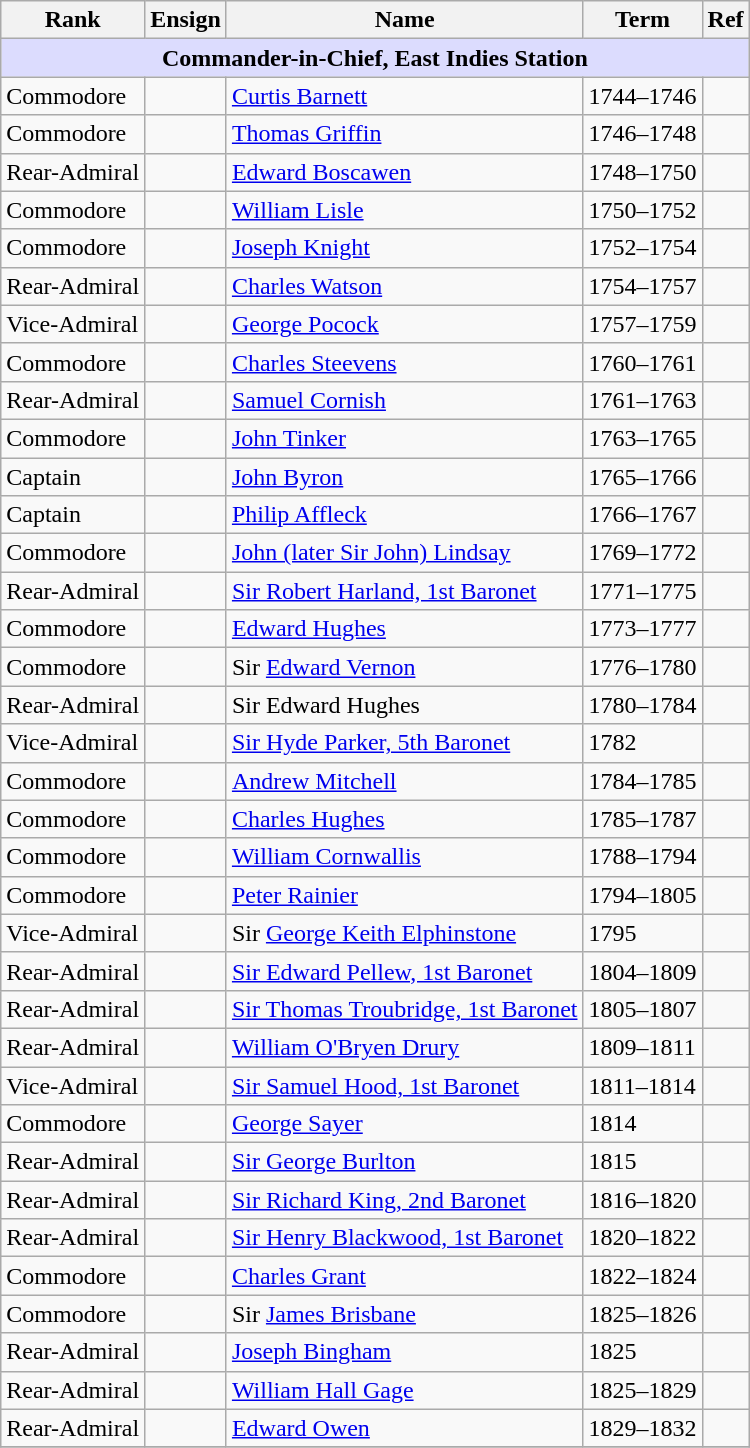<table class="wikitable">
<tr>
<th>Rank</th>
<th>Ensign</th>
<th>Name</th>
<th>Term</th>
<th>Ref</th>
</tr>
<tr>
<td colspan="5" align="center" style="background:#dcdcfe;"><strong>Commander-in-Chief, East Indies Station</strong></td>
</tr>
<tr>
<td>Commodore</td>
<td></td>
<td><a href='#'>Curtis Barnett</a> </td>
<td>1744–1746</td>
<td></td>
</tr>
<tr>
<td>Commodore</td>
<td></td>
<td><a href='#'>Thomas Griffin</a></td>
<td>1746–1748</td>
<td></td>
</tr>
<tr>
<td>Rear-Admiral</td>
<td></td>
<td><a href='#'>Edward Boscawen</a></td>
<td>1748–1750</td>
<td></td>
</tr>
<tr>
<td>Commodore</td>
<td></td>
<td><a href='#'>William Lisle</a></td>
<td>1750–1752</td>
<td></td>
</tr>
<tr>
<td>Commodore</td>
<td></td>
<td><a href='#'>Joseph Knight</a></td>
<td>1752–1754</td>
<td></td>
</tr>
<tr>
<td>Rear-Admiral</td>
<td></td>
<td><a href='#'>Charles Watson</a> </td>
<td>1754–1757</td>
<td></td>
</tr>
<tr>
<td>Vice-Admiral</td>
<td></td>
<td><a href='#'>George Pocock</a></td>
<td>1757–1759</td>
<td></td>
</tr>
<tr>
<td>Commodore</td>
<td></td>
<td><a href='#'>Charles Steevens</a> </td>
<td>1760–1761</td>
<td></td>
</tr>
<tr>
<td>Rear-Admiral</td>
<td></td>
<td><a href='#'>Samuel Cornish</a></td>
<td>1761–1763</td>
<td></td>
</tr>
<tr>
<td>Commodore</td>
<td></td>
<td><a href='#'>John Tinker</a></td>
<td>1763–1765</td>
<td></td>
</tr>
<tr>
<td>Captain</td>
<td></td>
<td><a href='#'>John Byron</a></td>
<td>1765–1766</td>
<td></td>
</tr>
<tr>
<td>Captain</td>
<td></td>
<td><a href='#'>Philip Affleck</a></td>
<td>1766–1767</td>
<td></td>
</tr>
<tr>
<td>Commodore</td>
<td></td>
<td><a href='#'>John (later Sir John) Lindsay</a></td>
<td>1769–1772</td>
<td></td>
</tr>
<tr>
<td>Rear-Admiral</td>
<td></td>
<td><a href='#'>Sir Robert Harland, 1st Baronet</a></td>
<td>1771–1775</td>
<td></td>
</tr>
<tr>
<td>Commodore</td>
<td></td>
<td><a href='#'>Edward Hughes</a></td>
<td>1773–1777</td>
<td></td>
</tr>
<tr>
<td>Commodore</td>
<td></td>
<td>Sir <a href='#'>Edward Vernon</a></td>
<td>1776–1780</td>
<td></td>
</tr>
<tr>
<td>Rear-Admiral</td>
<td></td>
<td>Sir Edward Hughes</td>
<td>1780–1784</td>
<td></td>
</tr>
<tr>
<td>Vice-Admiral</td>
<td></td>
<td><a href='#'>Sir Hyde Parker, 5th Baronet</a> </td>
<td>1782</td>
<td></td>
</tr>
<tr>
<td>Commodore</td>
<td></td>
<td><a href='#'>Andrew Mitchell</a></td>
<td>1784–1785</td>
<td></td>
</tr>
<tr>
<td>Commodore</td>
<td></td>
<td><a href='#'>Charles Hughes</a></td>
<td>1785–1787</td>
<td></td>
</tr>
<tr>
<td>Commodore</td>
<td></td>
<td><a href='#'>William Cornwallis</a></td>
<td>1788–1794</td>
<td></td>
</tr>
<tr>
<td>Commodore</td>
<td></td>
<td><a href='#'>Peter Rainier</a></td>
<td>1794–1805</td>
<td></td>
</tr>
<tr>
<td>Vice-Admiral</td>
<td></td>
<td>Sir <a href='#'>George Keith Elphinstone</a></td>
<td>1795</td>
<td></td>
</tr>
<tr>
<td>Rear-Admiral</td>
<td></td>
<td><a href='#'>Sir Edward Pellew, 1st Baronet</a></td>
<td>1804–1809</td>
<td></td>
</tr>
<tr>
<td>Rear-Admiral</td>
<td></td>
<td><a href='#'>Sir Thomas Troubridge, 1st Baronet</a> </td>
<td>1805–1807</td>
<td></td>
</tr>
<tr>
<td>Rear-Admiral</td>
<td></td>
<td><a href='#'>William O'Bryen Drury</a> </td>
<td>1809–1811</td>
<td></td>
</tr>
<tr>
<td>Vice-Admiral</td>
<td></td>
<td><a href='#'>Sir Samuel Hood, 1st Baronet</a> </td>
<td>1811–1814</td>
<td></td>
</tr>
<tr>
<td>Commodore</td>
<td></td>
<td><a href='#'>George Sayer</a></td>
<td>1814</td>
<td></td>
</tr>
<tr>
<td>Rear-Admiral</td>
<td></td>
<td><a href='#'>Sir George Burlton</a> </td>
<td>1815</td>
<td></td>
</tr>
<tr>
<td>Rear-Admiral</td>
<td></td>
<td><a href='#'>Sir Richard King, 2nd Baronet</a></td>
<td>1816–1820</td>
<td></td>
</tr>
<tr>
<td>Rear-Admiral</td>
<td></td>
<td><a href='#'>Sir Henry Blackwood, 1st Baronet</a></td>
<td>1820–1822</td>
<td></td>
</tr>
<tr>
<td>Commodore</td>
<td></td>
<td><a href='#'>Charles Grant</a> </td>
<td>1822–1824</td>
<td></td>
</tr>
<tr>
<td>Commodore</td>
<td></td>
<td>Sir <a href='#'>James Brisbane</a> </td>
<td>1825–1826</td>
<td></td>
</tr>
<tr>
<td>Rear-Admiral</td>
<td></td>
<td><a href='#'>Joseph Bingham</a> </td>
<td>1825</td>
<td></td>
</tr>
<tr>
<td>Rear-Admiral</td>
<td></td>
<td><a href='#'>William Hall Gage</a></td>
<td>1825–1829</td>
<td></td>
</tr>
<tr>
<td>Rear-Admiral</td>
<td></td>
<td><a href='#'>Edward Owen</a></td>
<td>1829–1832</td>
<td></td>
</tr>
<tr>
</tr>
</table>
